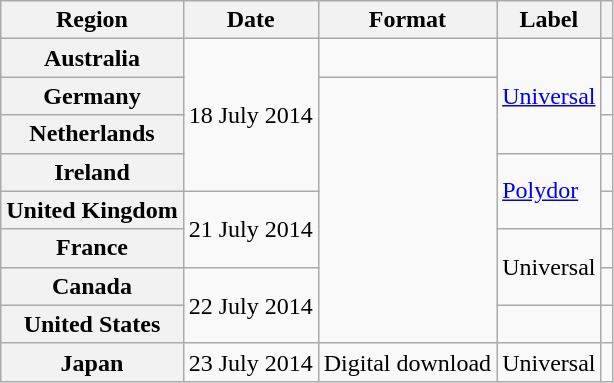<table class="wikitable plainrowheaders">
<tr>
<th scope="col">Region</th>
<th scope="col">Date</th>
<th scope="col">Format</th>
<th scope="col">Label</th>
<th scope="col"></th>
</tr>
<tr>
<th scope="row">Australia</th>
<td rowspan="4">18 July 2014</td>
<td></td>
<td rowspan="3"><a href='#'>Universal</a></td>
<td align="center"></td>
</tr>
<tr>
<th scope="row">Germany</th>
<td rowspan="7"></td>
<td align="center"></td>
</tr>
<tr>
<th scope="row">Netherlands</th>
<td align="center"></td>
</tr>
<tr>
<th scope="row">Ireland</th>
<td rowspan="2"><a href='#'>Polydor</a></td>
<td align="center"></td>
</tr>
<tr>
<th scope="row">United Kingdom</th>
<td rowspan="2">21 July 2014</td>
<td align="center"></td>
</tr>
<tr>
<th scope="row">France</th>
<td rowspan="2">Universal</td>
<td align="center"></td>
</tr>
<tr>
<th scope="row">Canada</th>
<td rowspan="2">22 July 2014</td>
<td align="center"></td>
</tr>
<tr>
<th scope="row">United States</th>
<td></td>
<td align="center"></td>
</tr>
<tr>
<th scope="row">Japan</th>
<td>23 July 2014</td>
<td>Digital download</td>
<td>Universal</td>
<td align="center"></td>
</tr>
</table>
